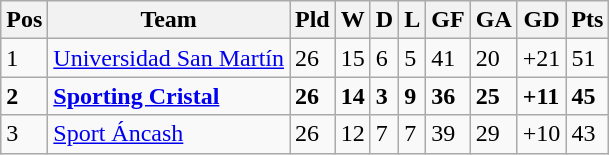<table class="wikitable">
<tr>
<th><abbr>Pos</abbr></th>
<th>Team</th>
<th><abbr>Pld</abbr></th>
<th><abbr>W</abbr></th>
<th><abbr>D</abbr></th>
<th><abbr>L</abbr></th>
<th><abbr>GF</abbr></th>
<th><abbr>GA</abbr></th>
<th><abbr>GD</abbr></th>
<th><abbr>Pts</abbr></th>
</tr>
<tr>
<td>1</td>
<td><a href='#'>Universidad San Martín</a></td>
<td>26</td>
<td>15</td>
<td>6</td>
<td>5</td>
<td>41</td>
<td>20</td>
<td>+21</td>
<td>51</td>
</tr>
<tr>
<td><strong>2</strong></td>
<td><strong><a href='#'>Sporting Cristal</a></strong></td>
<td><strong>26</strong></td>
<td><strong>14</strong></td>
<td><strong>3</strong></td>
<td><strong>9</strong></td>
<td><strong>36</strong></td>
<td><strong>25</strong></td>
<td><strong>+11</strong></td>
<td><strong>45</strong></td>
</tr>
<tr>
<td>3</td>
<td><a href='#'>Sport Áncash</a></td>
<td>26</td>
<td>12</td>
<td>7</td>
<td>7</td>
<td>39</td>
<td>29</td>
<td>+10</td>
<td>43</td>
</tr>
</table>
